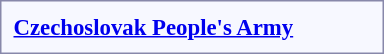<table style="border:1px solid #8888aa; background-color:#f7f8ff; padding:5px; font-size:95%; margin: 0px 12px 12px 0px;">
<tr style="text-align:center;">
<td rowspan=2><strong> <a href='#'>Czechoslovak People's Army</a></strong></td>
<td colspan=2 rowspan=2></td>
<td colspan=2></td>
<td colspan=2></td>
<td colspan=2></td>
<td colspan=2></td>
<td colspan=2></td>
<td colspan=2></td>
<td colspan=2></td>
<td colspan=2></td>
<td colspan=2></td>
<td colspan=2></td>
<td colspan=2></td>
</tr>
<tr style="text-align:center;">
<td colspan=2></td>
<td colspan=2></td>
<td colspan=2></td>
<td colspan=2></td>
<td colspan=2></td>
<td colspan=2></td>
<td colspan=2></td>
<td colspan=2></td>
<td colspan=2></td>
<td colspan=2></td>
<td colspan=2></td>
<td colspan=12></td>
</tr>
</table>
